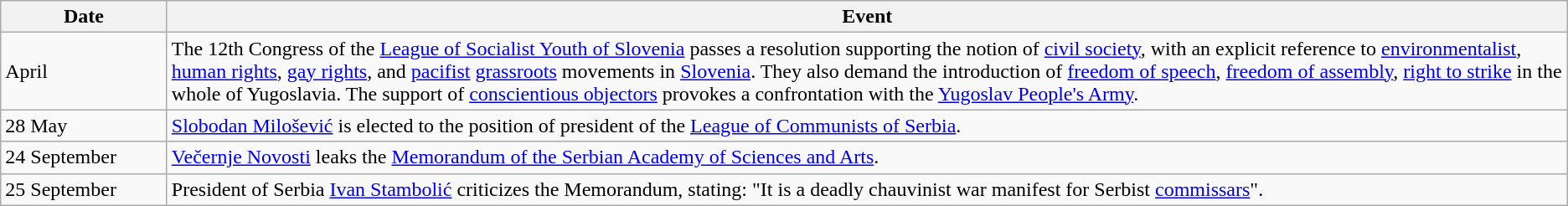<table class="wikitable">
<tr>
<th width="125">Date</th>
<th>Event</th>
</tr>
<tr>
<td>April</td>
<td>The 12th Congress of the <a href='#'>League of Socialist Youth of Slovenia</a> passes a resolution supporting the notion of <a href='#'>civil society</a>, with an explicit reference to <a href='#'>environmentalist</a>, <a href='#'>human rights</a>, <a href='#'>gay rights</a>, and <a href='#'>pacifist</a> <a href='#'>grassroots</a> movements in <a href='#'>Slovenia</a>. They also demand the introduction of <a href='#'>freedom of speech</a>, <a href='#'>freedom of assembly</a>, <a href='#'>right to strike</a> in the whole of Yugoslavia. The support of <a href='#'>conscientious objectors</a> provokes a confrontation with the <a href='#'>Yugoslav People's Army</a>.</td>
</tr>
<tr>
<td>28 May</td>
<td><a href='#'>Slobodan Milošević</a> is elected to the position of president of the <a href='#'>League of Communists of Serbia</a>.</td>
</tr>
<tr>
<td>24 September</td>
<td><a href='#'>Večernje Novosti</a> leaks the <a href='#'>Memorandum of the Serbian Academy of Sciences and Arts</a>.</td>
</tr>
<tr>
<td>25 September</td>
<td>President of Serbia <a href='#'>Ivan Stambolić</a> criticizes the Memorandum, stating: "It is a deadly chauvinist war manifest for Serbist <a href='#'>commissars</a>".</td>
</tr>
</table>
